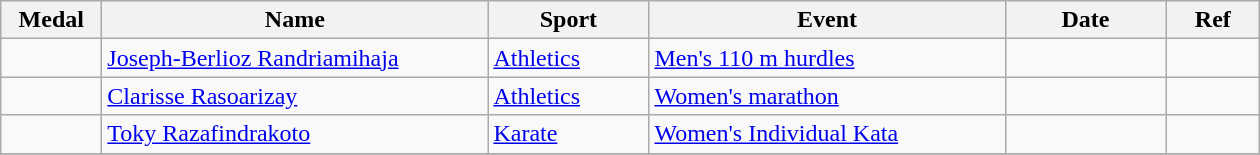<table class="wikitable sortable" style="font-size:100%">
<tr>
<th width="60">Medal</th>
<th width="250">Name</th>
<th width="100">Sport</th>
<th width="230">Event</th>
<th width="100">Date</th>
<th width="55">Ref</th>
</tr>
<tr>
<td></td>
<td><a href='#'>Joseph-Berlioz Randriamihaja</a></td>
<td><a href='#'>Athletics</a></td>
<td><a href='#'>Men's 110 m hurdles</a></td>
<td></td>
<td></td>
</tr>
<tr>
<td></td>
<td><a href='#'>Clarisse Rasoarizay</a></td>
<td><a href='#'>Athletics</a></td>
<td><a href='#'>Women's marathon</a></td>
<td></td>
<td></td>
</tr>
<tr>
<td></td>
<td><a href='#'>Toky Razafindrakoto</a></td>
<td><a href='#'>Karate</a></td>
<td><a href='#'> Women's Individual Kata</a></td>
<td></td>
<td></td>
</tr>
<tr>
</tr>
</table>
